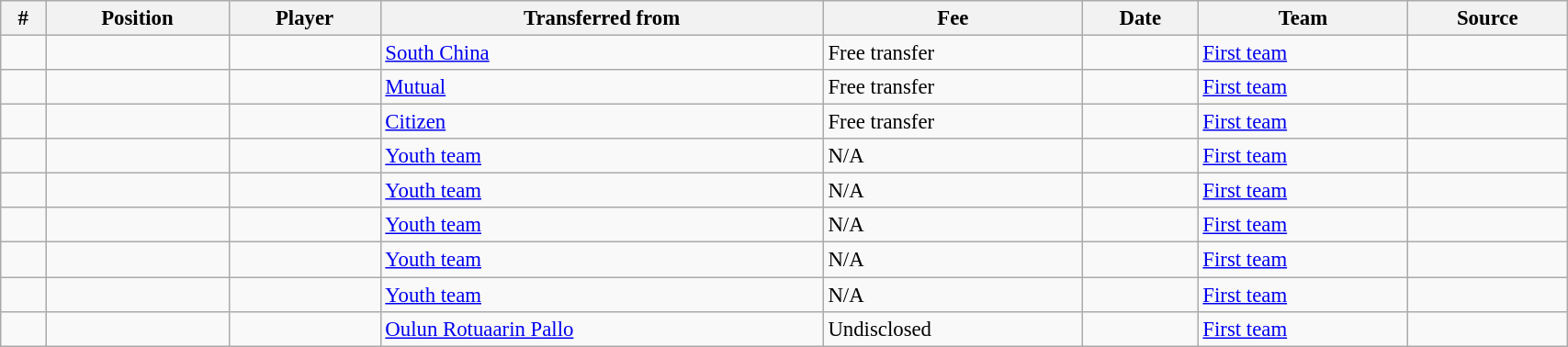<table class="wikitable sortable" style="width:90%; text-align:center; font-size:95%; text-align:left;">
<tr>
<th>#</th>
<th>Position</th>
<th>Player</th>
<th>Transferred from</th>
<th>Fee</th>
<th>Date</th>
<th>Team</th>
<th>Source</th>
</tr>
<tr>
<td></td>
<td></td>
<td></td>
<td> <a href='#'>South China</a></td>
<td>Free transfer</td>
<td></td>
<td><a href='#'>First team</a></td>
<td></td>
</tr>
<tr>
<td></td>
<td></td>
<td></td>
<td> <a href='#'>Mutual</a></td>
<td>Free transfer</td>
<td></td>
<td><a href='#'>First team</a></td>
<td></td>
</tr>
<tr>
<td></td>
<td></td>
<td></td>
<td> <a href='#'>Citizen</a></td>
<td>Free transfer</td>
<td></td>
<td><a href='#'>First team</a></td>
<td></td>
</tr>
<tr>
<td></td>
<td></td>
<td></td>
<td><a href='#'>Youth team</a></td>
<td>N/A</td>
<td></td>
<td><a href='#'>First team</a></td>
<td></td>
</tr>
<tr>
<td></td>
<td></td>
<td></td>
<td><a href='#'>Youth team</a></td>
<td>N/A</td>
<td></td>
<td><a href='#'>First team</a></td>
<td></td>
</tr>
<tr>
<td></td>
<td></td>
<td></td>
<td><a href='#'>Youth team</a></td>
<td>N/A</td>
<td></td>
<td><a href='#'>First team</a></td>
<td></td>
</tr>
<tr>
<td></td>
<td></td>
<td></td>
<td><a href='#'>Youth team</a></td>
<td>N/A</td>
<td></td>
<td><a href='#'>First team</a></td>
<td></td>
</tr>
<tr>
<td></td>
<td></td>
<td></td>
<td><a href='#'>Youth team</a></td>
<td>N/A</td>
<td></td>
<td><a href='#'>First team</a></td>
<td></td>
</tr>
<tr>
<td></td>
<td></td>
<td></td>
<td> <a href='#'>Oulun Rotuaarin Pallo</a></td>
<td>Undisclosed</td>
<td></td>
<td><a href='#'>First team</a></td>
<td></td>
</tr>
</table>
